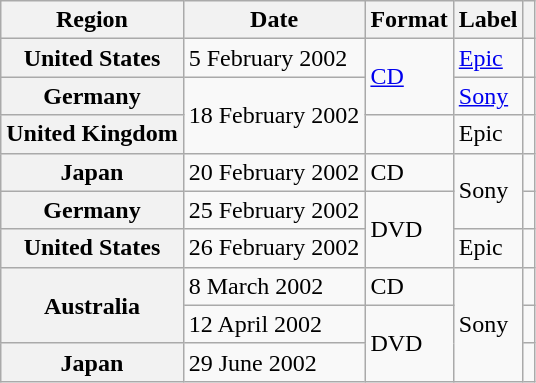<table class="wikitable plainrowheaders">
<tr>
<th scope="col">Region</th>
<th scope="col">Date</th>
<th scope="col">Format</th>
<th scope="col">Label</th>
<th scope="col"></th>
</tr>
<tr>
<th scope="row">United States</th>
<td>5 February 2002</td>
<td rowspan="2"><a href='#'>CD</a></td>
<td><a href='#'>Epic</a></td>
<td align="center"></td>
</tr>
<tr>
<th scope="row">Germany</th>
<td rowspan="2">18 February 2002</td>
<td><a href='#'>Sony</a></td>
<td align="center"></td>
</tr>
<tr>
<th scope="row">United Kingdom</th>
<td></td>
<td>Epic</td>
<td align="center"></td>
</tr>
<tr>
<th scope="row">Japan</th>
<td>20 February 2002</td>
<td>CD</td>
<td rowspan="2">Sony</td>
<td align="center"></td>
</tr>
<tr>
<th scope="row">Germany</th>
<td>25 February 2002</td>
<td rowspan="2">DVD</td>
<td align="center"></td>
</tr>
<tr>
<th scope="row">United States</th>
<td>26 February 2002</td>
<td>Epic</td>
<td align="center"></td>
</tr>
<tr>
<th scope="row" rowspan="2">Australia</th>
<td>8 March 2002</td>
<td>CD</td>
<td rowspan="3">Sony</td>
<td align="center"></td>
</tr>
<tr>
<td>12 April 2002</td>
<td rowspan="2">DVD</td>
<td align="center"></td>
</tr>
<tr>
<th scope="row">Japan</th>
<td>29 June 2002</td>
<td align="center"></td>
</tr>
</table>
